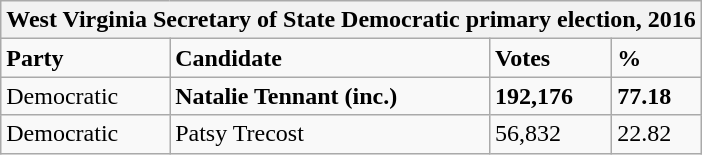<table class="wikitable">
<tr>
<th colspan="4">West Virginia Secretary of State Democratic primary election, 2016</th>
</tr>
<tr>
<td><strong>Party</strong></td>
<td><strong>Candidate</strong></td>
<td><strong>Votes</strong></td>
<td><strong>%</strong></td>
</tr>
<tr>
<td>Democratic</td>
<td><strong>Natalie Tennant (inc.)</strong></td>
<td><strong>192,176</strong></td>
<td><strong>77.18</strong></td>
</tr>
<tr>
<td>Democratic</td>
<td>Patsy Trecost</td>
<td>56,832</td>
<td>22.82</td>
</tr>
</table>
